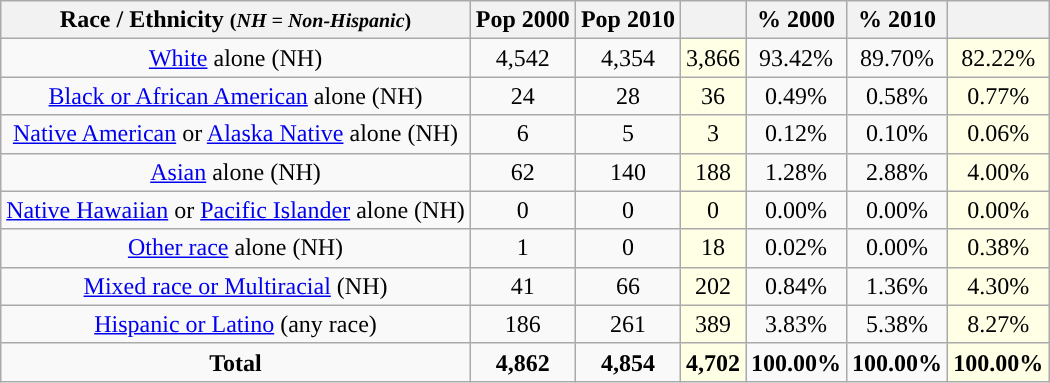<table class="wikitable" style="text-align:center;">
<tr>
<th>Race / Ethnicity <small>(<em>NH = Non-Hispanic</em>)</small></th>
<th>Pop 2000</th>
<th>Pop 2010</th>
<th></th>
<th>% 2000</th>
<th>% 2010</th>
<th></th>
</tr>
<tr>
<td><a href='#'>White</a> alone (NH)</td>
<td>4,542</td>
<td>4,354</td>
<td style='background: #ffffe6;'>3,866</td>
<td>93.42%</td>
<td>89.70%</td>
<td style='background: #ffffe6;'>82.22%</td>
</tr>
<tr>
<td><a href='#'>Black or African American</a> alone (NH)</td>
<td>24</td>
<td>28</td>
<td style='background: #ffffe6;'>36</td>
<td>0.49%</td>
<td>0.58%</td>
<td style='background: #ffffe6;'>0.77%</td>
</tr>
<tr>
<td><a href='#'>Native American</a> or <a href='#'>Alaska Native</a> alone (NH)</td>
<td>6</td>
<td>5</td>
<td style='background: #ffffe6;'>3</td>
<td>0.12%</td>
<td>0.10%</td>
<td style='background: #ffffe6;'>0.06%</td>
</tr>
<tr>
<td><a href='#'>Asian</a> alone (NH)</td>
<td>62</td>
<td>140</td>
<td style='background: #ffffe6;'>188</td>
<td>1.28%</td>
<td>2.88%</td>
<td style='background: #ffffe6;'>4.00%</td>
</tr>
<tr>
<td><a href='#'>Native Hawaiian</a> or <a href='#'>Pacific Islander</a> alone (NH)</td>
<td>0</td>
<td>0</td>
<td style='background: #ffffe6;'>0</td>
<td>0.00%</td>
<td>0.00%</td>
<td style='background: #ffffe6;'>0.00%</td>
</tr>
<tr>
<td><a href='#'>Other race</a> alone (NH)</td>
<td>1</td>
<td>0</td>
<td style='background: #ffffe6;'>18</td>
<td>0.02%</td>
<td>0.00%</td>
<td style='background: #ffffe6;'>0.38%</td>
</tr>
<tr>
<td><a href='#'>Mixed race or Multiracial</a> (NH)</td>
<td>41</td>
<td>66</td>
<td style='background: #ffffe6;'>202</td>
<td>0.84%</td>
<td>1.36%</td>
<td style='background: #ffffe6;'>4.30%</td>
</tr>
<tr>
<td><a href='#'>Hispanic or Latino</a> (any race)</td>
<td>186</td>
<td>261</td>
<td style='background: #ffffe6;'>389</td>
<td>3.83%</td>
<td>5.38%</td>
<td style='background: #ffffe6;'>8.27%</td>
</tr>
<tr>
<td><strong>Total</strong></td>
<td><strong>4,862</strong></td>
<td><strong>4,854</strong></td>
<td style='background: #ffffe6;'><strong>4,702</strong></td>
<td><strong>100.00%</strong></td>
<td><strong>100.00%</strong></td>
<td style='background: #ffffe6;'><strong>100.00%</strong></td>
</tr>
</table>
